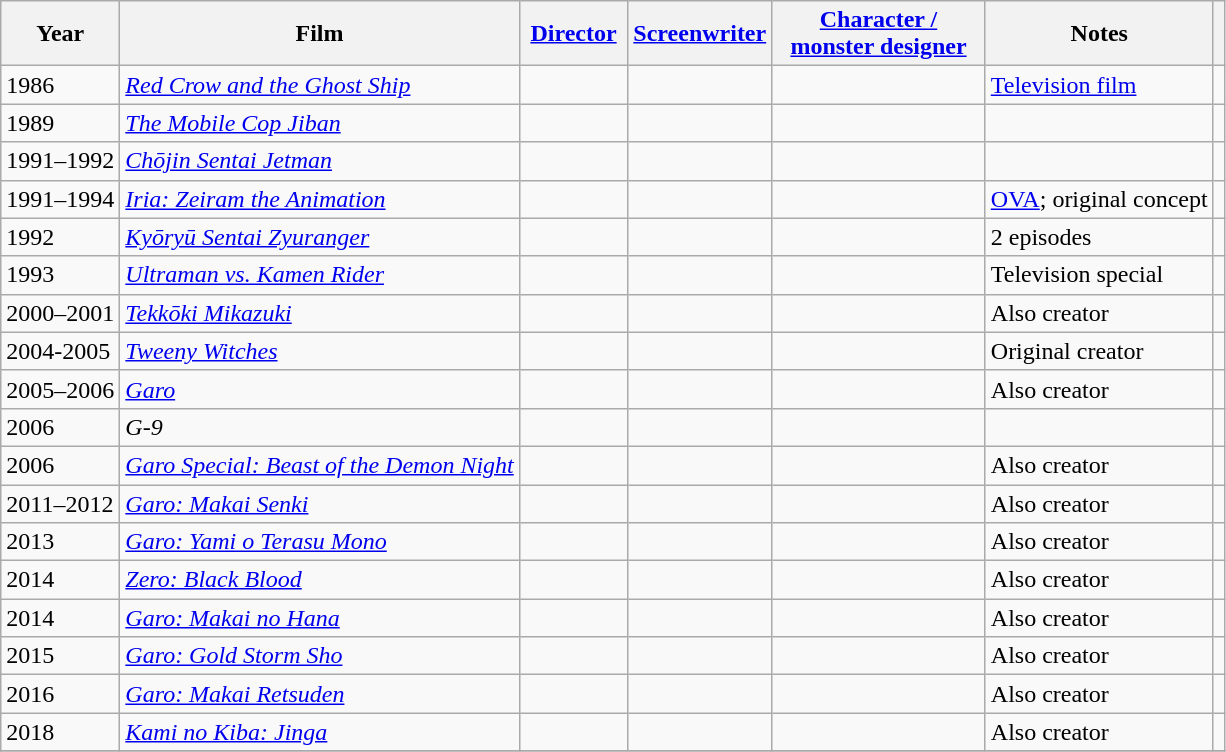<table class="wikitable sortable">
<tr>
<th>Year</th>
<th>Film</th>
<th width="65"><a href='#'>Director</a></th>
<th width="65"><a href='#'>Screenwriter</a></th>
<th width="135"><a href='#'>Character / monster designer</a></th>
<th>Notes</th>
<th class=unsortable></th>
</tr>
<tr>
<td>1986</td>
<td><em><a href='#'>Red Crow and the Ghost Ship</a></em></td>
<td></td>
<td></td>
<td></td>
<td><a href='#'>Television film</a></td>
<td style="text-align: center;"></td>
</tr>
<tr>
<td>1989</td>
<td><em><a href='#'>The Mobile Cop Jiban</a></em></td>
<td></td>
<td></td>
<td></td>
<td></td>
<td style="text-align: center;"></td>
</tr>
<tr>
<td>1991–1992</td>
<td><em><a href='#'>Chōjin Sentai Jetman</a></em></td>
<td></td>
<td></td>
<td></td>
<td></td>
<td style="text-align: center;"></td>
</tr>
<tr>
<td>1991–1994</td>
<td><em><a href='#'>Iria: Zeiram the Animation</a></em></td>
<td></td>
<td></td>
<td></td>
<td><a href='#'>OVA</a>; original concept</td>
<td style="text-align: center;"></td>
</tr>
<tr>
<td>1992</td>
<td><em><a href='#'>Kyōryū Sentai Zyuranger</a></em></td>
<td></td>
<td></td>
<td></td>
<td>2 episodes</td>
<td style="text-align: center;"></td>
</tr>
<tr>
<td>1993</td>
<td><em><a href='#'>Ultraman vs. Kamen Rider</a></em></td>
<td></td>
<td></td>
<td></td>
<td>Television special</td>
<td style="text-align: center;"></td>
</tr>
<tr>
<td>2000–2001</td>
<td><em><a href='#'>Tekkōki Mikazuki</a></em></td>
<td></td>
<td></td>
<td></td>
<td>Also creator</td>
<td style="text-align: center;"></td>
</tr>
<tr>
<td>2004-2005</td>
<td><em><a href='#'>Tweeny Witches</a></em></td>
<td></td>
<td></td>
<td></td>
<td>Original creator</td>
<td style="text-align: center;"></td>
</tr>
<tr>
<td>2005–2006</td>
<td><em><a href='#'>Garo</a></em></td>
<td></td>
<td></td>
<td></td>
<td>Also creator</td>
<td style="text-align: center;"></td>
</tr>
<tr>
<td>2006</td>
<td><em>G-9</em></td>
<td></td>
<td></td>
<td></td>
<td></td>
<td style="text-align: center;"></td>
</tr>
<tr>
<td>2006</td>
<td><em><a href='#'>Garo Special: Beast of the Demon Night</a></em></td>
<td></td>
<td></td>
<td></td>
<td>Also creator</td>
<td style="text-align: center;"></td>
</tr>
<tr>
<td>2011–2012</td>
<td><em><a href='#'>Garo: Makai Senki</a></em></td>
<td></td>
<td></td>
<td></td>
<td>Also creator</td>
<td style="text-align: center;"></td>
</tr>
<tr>
<td>2013</td>
<td><em><a href='#'>Garo: Yami o Terasu Mono</a></em></td>
<td></td>
<td></td>
<td></td>
<td>Also creator</td>
<td style="text-align: center;"></td>
</tr>
<tr>
<td>2014</td>
<td><em><a href='#'>Zero: Black Blood</a></em></td>
<td></td>
<td></td>
<td></td>
<td>Also creator</td>
<td style="text-align: center;"></td>
</tr>
<tr>
<td>2014</td>
<td><em><a href='#'>Garo: Makai no Hana</a></em></td>
<td></td>
<td></td>
<td></td>
<td>Also creator</td>
<td style="text-align: center;"></td>
</tr>
<tr>
<td>2015</td>
<td><em><a href='#'>Garo: Gold Storm Sho</a></em></td>
<td></td>
<td></td>
<td></td>
<td>Also creator</td>
<td style="text-align: center;"></td>
</tr>
<tr>
<td>2016</td>
<td><em><a href='#'>Garo: Makai Retsuden</a></em></td>
<td></td>
<td></td>
<td></td>
<td>Also creator</td>
<td style="text-align: center;"></td>
</tr>
<tr>
<td>2018</td>
<td><em><a href='#'>Kami no Kiba: Jinga</a></em></td>
<td></td>
<td></td>
<td></td>
<td>Also creator</td>
<td style="text-align: center;"></td>
</tr>
<tr>
</tr>
</table>
